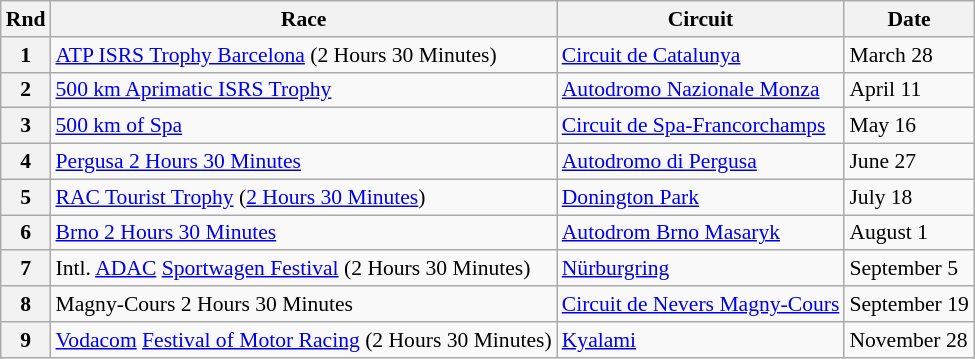<table class="wikitable" style="font-size: 90%;">
<tr>
<th>Rnd</th>
<th>Race</th>
<th>Circuit</th>
<th>Date</th>
</tr>
<tr>
<th>1</th>
<td> <a href='#'>ATP ISRS Trophy Barcelona</a> (2 Hours 30 Minutes)</td>
<td><a href='#'>Circuit de Catalunya</a></td>
<td>March 28</td>
</tr>
<tr>
<th>2</th>
<td> <a href='#'>500 km Aprimatic ISRS Trophy</a></td>
<td><a href='#'>Autodromo Nazionale Monza</a></td>
<td>April 11</td>
</tr>
<tr>
<th>3</th>
<td> <a href='#'>500 km of Spa</a></td>
<td><a href='#'>Circuit de Spa-Francorchamps</a></td>
<td>May 16</td>
</tr>
<tr>
<th>4</th>
<td> <a href='#'>Pergusa 2 Hours 30 Minutes</a></td>
<td><a href='#'>Autodromo di Pergusa</a></td>
<td>June 27</td>
</tr>
<tr>
<th>5</th>
<td> <a href='#'>RAC Tourist Trophy</a> (<a href='#'>2 Hours 30 Minutes</a>)</td>
<td><a href='#'>Donington Park</a></td>
<td>July 18</td>
</tr>
<tr>
<th>6</th>
<td> <a href='#'>Brno 2 Hours 30 Minutes</a></td>
<td><a href='#'>Autodrom Brno Masaryk</a></td>
<td>August 1</td>
</tr>
<tr>
<th>7</th>
<td> Intl. <a href='#'>ADAC</a> <a href='#'>Sportwagen Festival</a> (2 Hours 30 Minutes)</td>
<td><a href='#'>Nürburgring</a></td>
<td>September 5</td>
</tr>
<tr>
<th>8</th>
<td> Magny-Cours 2 Hours 30 Minutes</td>
<td><a href='#'>Circuit de Nevers Magny-Cours</a></td>
<td>September 19</td>
</tr>
<tr>
<th>9</th>
<td> <a href='#'>Vodacom</a> <a href='#'>Festival of Motor Racing</a> (2 Hours 30 Minutes)</td>
<td><a href='#'>Kyalami</a></td>
<td>November 28</td>
</tr>
</table>
